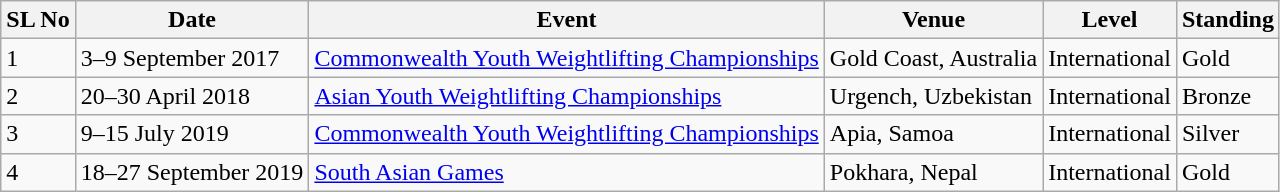<table class="wikitable">
<tr>
<th>SL No</th>
<th>Date</th>
<th>Event</th>
<th>Venue</th>
<th>Level</th>
<th>Standing</th>
</tr>
<tr>
<td>1</td>
<td>3–9 September 2017</td>
<td><a href='#'>Commonwealth Youth Weightlifting Championships</a></td>
<td>Gold Coast, Australia</td>
<td>International</td>
<td>Gold</td>
</tr>
<tr>
<td>2</td>
<td>20–30 April 2018</td>
<td><a href='#'>Asian Youth Weightlifting Championships</a></td>
<td>Urgench, Uzbekistan</td>
<td>International</td>
<td>Bronze</td>
</tr>
<tr>
<td>3</td>
<td>9–15 July 2019</td>
<td><a href='#'>Commonwealth Youth Weightlifting Championships</a></td>
<td>Apia, Samoa</td>
<td>International</td>
<td>Silver</td>
</tr>
<tr>
<td>4</td>
<td>18–27 September 2019</td>
<td><a href='#'>South Asian Games</a></td>
<td>Pokhara, Nepal</td>
<td>International</td>
<td>Gold</td>
</tr>
</table>
